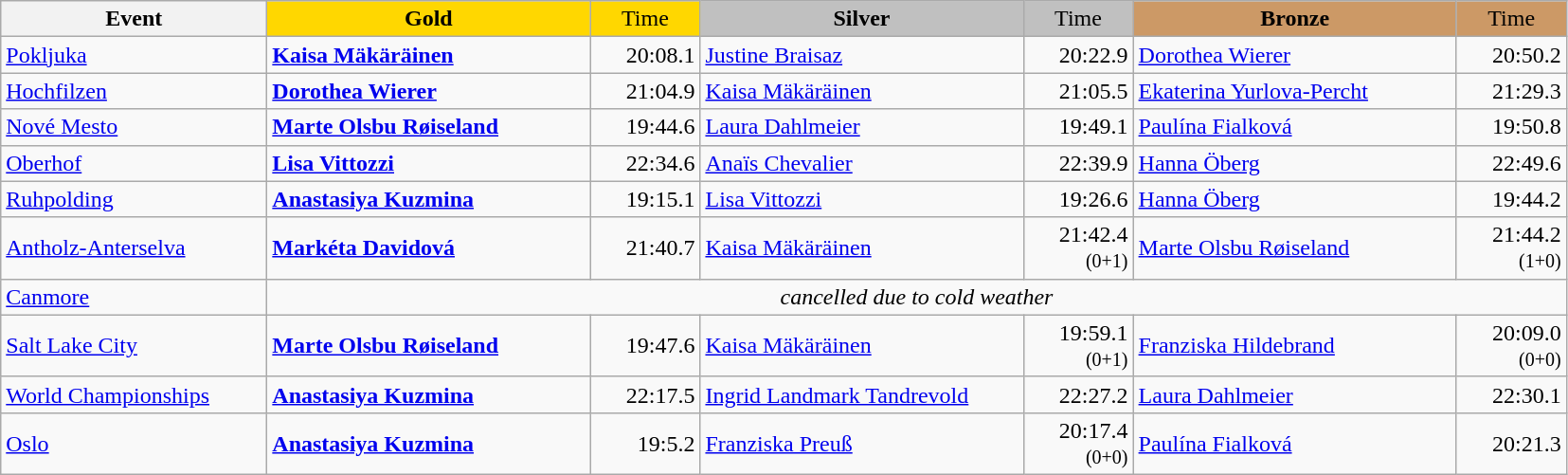<table class="wikitable">
<tr>
<th width="180">Event</th>
<th width="220" style="background:gold">Gold</th>
<th width="70" style="background:gold;font-weight:normal">Time</th>
<th width="220" style="background:silver">Silver</th>
<th width="70" style="background:silver;font-weight:normal">Time</th>
<th width="220" style="background:#CC9966">Bronze</th>
<th width="70" style="background:#CC9966;font-weight:normal">Time</th>
</tr>
<tr>
<td><a href='#'>Pokljuka</a><br></td>
<td><strong><a href='#'>Kaisa Mäkäräinen</a></strong><br></td>
<td align="right">20:08.1 <br> </td>
<td><a href='#'>Justine Braisaz</a><br></td>
<td align="right">20:22.9 <br> </td>
<td><a href='#'>Dorothea Wierer</a><br></td>
<td align="right">20:50.2 <br> </td>
</tr>
<tr>
<td><a href='#'>Hochfilzen</a><br></td>
<td><strong><a href='#'>Dorothea Wierer</a></strong><br></td>
<td align="right">21:04.9 <br> </td>
<td><a href='#'>Kaisa Mäkäräinen</a><br></td>
<td align="right">21:05.5 <br> </td>
<td><a href='#'>Ekaterina Yurlova-Percht</a><br></td>
<td align="right">21:29.3 <br> </td>
</tr>
<tr>
<td><a href='#'>Nové Mesto</a><br></td>
<td><strong><a href='#'>Marte Olsbu Røiseland</a></strong><br></td>
<td align="right">19:44.6 <br> </td>
<td><a href='#'>Laura Dahlmeier</a><br></td>
<td align="right">19:49.1 <br> </td>
<td><a href='#'>Paulína Fialková</a><br></td>
<td align="right">19:50.8 <br> </td>
</tr>
<tr>
<td><a href='#'>Oberhof</a><br></td>
<td><strong><a href='#'>Lisa Vittozzi</a></strong><br></td>
<td align="right">22:34.6 <br> </td>
<td><a href='#'>Anaïs Chevalier</a><br></td>
<td align="right">22:39.9 <br> </td>
<td><a href='#'>Hanna Öberg</a><br></td>
<td align="right">22:49.6 <br> </td>
</tr>
<tr>
<td><a href='#'>Ruhpolding</a><br></td>
<td><strong><a href='#'>Anastasiya Kuzmina</a></strong><br></td>
<td align="right">19:15.1 <br> </td>
<td><a href='#'>Lisa Vittozzi</a><br></td>
<td align="right">19:26.6 <br> </td>
<td><a href='#'>Hanna Öberg</a><br></td>
<td align="right">19:44.2 <br> </td>
</tr>
<tr>
<td><a href='#'>Antholz-Anterselva</a><br></td>
<td><strong><a href='#'>Markéta Davidová</a></strong><br></td>
<td align="right">21:40.7 <br> </td>
<td><a href='#'>Kaisa Mäkäräinen</a><br></td>
<td align="right">21:42.4<br><small>(0+1)</small></td>
<td><a href='#'>Marte Olsbu Røiseland</a><br></td>
<td align="right">21:44.2<br><small>(1+0)</small></td>
</tr>
<tr>
<td><a href='#'>Canmore</a><br></td>
<td colspan="6" align="middle"><em>cancelled due to cold weather</em></td>
</tr>
<tr>
<td><a href='#'>Salt Lake City</a><br></td>
<td><strong><a href='#'>Marte Olsbu Røiseland</a></strong><br></td>
<td align="right">19:47.6 <br> </td>
<td><a href='#'>Kaisa Mäkäräinen</a><br></td>
<td align="right">19:59.1<br><small>(0+1)</small></td>
<td><a href='#'>Franziska Hildebrand</a><br><small></small></td>
<td align="right">20:09.0<br><small>(0+0)</small></td>
</tr>
<tr>
<td><a href='#'>World Championships</a><br></td>
<td><strong><a href='#'>Anastasiya Kuzmina</a></strong><br></td>
<td align="right">22:17.5 <br> </td>
<td><a href='#'>Ingrid Landmark Tandrevold</a><br></td>
<td align="right">22:27.2 <br> </td>
<td><a href='#'>Laura Dahlmeier</a><br></td>
<td align="right">22:30.1 <br> </td>
</tr>
<tr>
<td><a href='#'>Oslo</a><br></td>
<td><strong><a href='#'>Anastasiya Kuzmina</a></strong><br></td>
<td align="right">19:5.2 <br> </td>
<td><a href='#'>Franziska Preuß</a><br><small></small></td>
<td align="right">20:17.4<br><small>(0+0)</small></td>
<td><a href='#'>Paulína Fialková</a><br></td>
<td align="right">20:21.3 <br> </td>
</tr>
</table>
